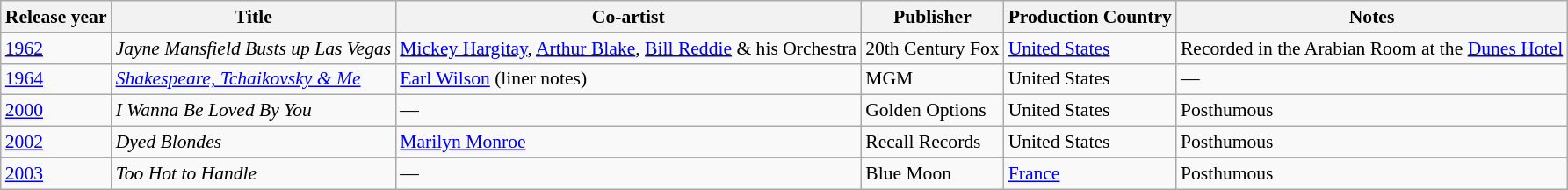<table class="wikitable" style="font-size:90%;">
<tr>
<th>Release year</th>
<th>Title</th>
<th>Co-artist</th>
<th>Publisher</th>
<th>Production Country</th>
<th>Notes</th>
</tr>
<tr>
<td><a href='#'>1962</a></td>
<td><em>Jayne Mansfield Busts up Las Vegas</em></td>
<td><a href='#'>Mickey Hargitay</a>, <a href='#'>Arthur Blake</a>, <a href='#'>Bill Reddie</a> & his Orchestra</td>
<td>20th Century Fox</td>
<td><a href='#'>United States</a></td>
<td>Recorded in the Arabian Room at the <a href='#'>Dunes Hotel</a></td>
</tr>
<tr>
<td><a href='#'>1964</a></td>
<td><em><a href='#'>Shakespeare, Tchaikovsky & Me</a></em></td>
<td><a href='#'>Earl Wilson</a> (liner notes)</td>
<td>MGM</td>
<td>United States</td>
<td>—</td>
</tr>
<tr>
<td><a href='#'>2000</a></td>
<td><em>I Wanna Be Loved By You</em></td>
<td>—</td>
<td>Golden Options</td>
<td>United States</td>
<td>Posthumous</td>
</tr>
<tr>
<td><a href='#'>2002</a></td>
<td><em>Dyed Blondes</em></td>
<td><a href='#'>Marilyn Monroe</a></td>
<td>Recall Records</td>
<td>United States</td>
<td>Posthumous</td>
</tr>
<tr>
<td><a href='#'>2003</a></td>
<td><em>Too Hot to Handle</em></td>
<td>—</td>
<td>Blue Moon</td>
<td><a href='#'>France</a></td>
<td>Posthumous</td>
</tr>
</table>
